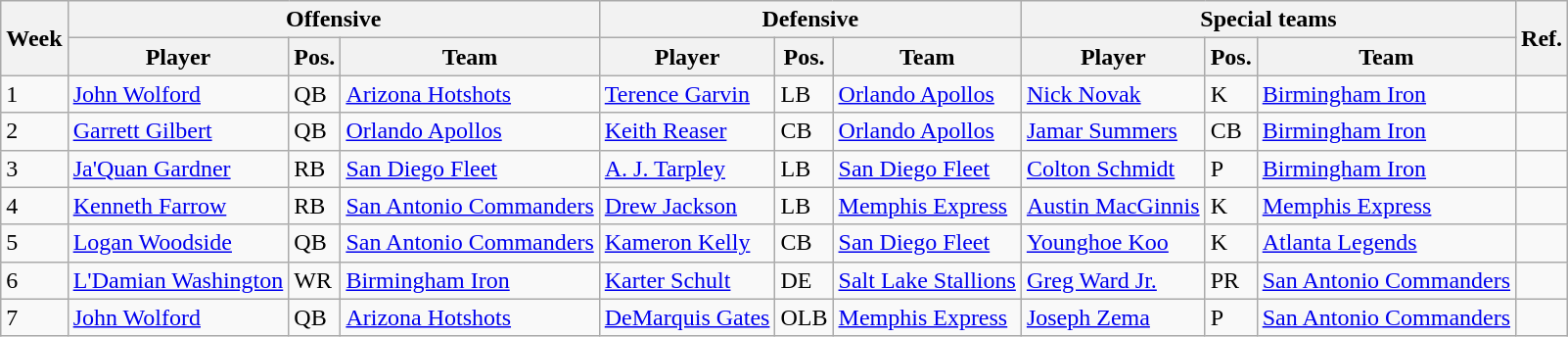<table class="wikitable">
<tr>
<th rowspan=2 width=10>Week</th>
<th colspan=3 width=120>Offensive</th>
<th colspan=3 width=120>Defensive</th>
<th colspan=3 width=120>Special teams</th>
<th rowspan=2 width=10>Ref.</th>
</tr>
<tr>
<th>Player</th>
<th>Pos.</th>
<th>Team</th>
<th>Player</th>
<th>Pos.</th>
<th>Team</th>
<th>Player</th>
<th>Pos.</th>
<th>Team</th>
</tr>
<tr>
<td>1</td>
<td><a href='#'>John Wolford</a></td>
<td>QB</td>
<td><a href='#'>Arizona Hotshots</a></td>
<td><a href='#'>Terence Garvin</a></td>
<td>LB</td>
<td><a href='#'>Orlando Apollos</a></td>
<td><a href='#'>Nick Novak</a></td>
<td>K</td>
<td><a href='#'>Birmingham Iron</a></td>
<td></td>
</tr>
<tr>
<td>2</td>
<td><a href='#'>Garrett Gilbert</a></td>
<td>QB</td>
<td><a href='#'>Orlando Apollos</a></td>
<td><a href='#'>Keith Reaser</a></td>
<td>CB</td>
<td><a href='#'>Orlando Apollos</a></td>
<td><a href='#'>Jamar Summers</a></td>
<td>CB</td>
<td><a href='#'>Birmingham Iron</a></td>
<td></td>
</tr>
<tr>
<td>3</td>
<td><a href='#'>Ja'Quan Gardner</a></td>
<td>RB</td>
<td><a href='#'>San Diego Fleet</a></td>
<td><a href='#'>A. J. Tarpley</a></td>
<td>LB</td>
<td><a href='#'>San Diego Fleet</a></td>
<td><a href='#'>Colton Schmidt</a></td>
<td>P</td>
<td><a href='#'>Birmingham Iron</a></td>
<td></td>
</tr>
<tr>
<td>4</td>
<td><a href='#'>Kenneth Farrow</a></td>
<td>RB</td>
<td><a href='#'>San Antonio Commanders</a></td>
<td><a href='#'>Drew Jackson</a></td>
<td>LB</td>
<td><a href='#'>Memphis Express</a></td>
<td><a href='#'>Austin MacGinnis</a></td>
<td>K</td>
<td><a href='#'>Memphis Express</a></td>
<td></td>
</tr>
<tr>
<td>5</td>
<td><a href='#'>Logan Woodside</a></td>
<td>QB</td>
<td><a href='#'>San Antonio Commanders</a></td>
<td><a href='#'>Kameron Kelly</a></td>
<td>CB</td>
<td><a href='#'>San Diego Fleet</a></td>
<td><a href='#'>Younghoe Koo</a></td>
<td>K</td>
<td><a href='#'>Atlanta Legends</a></td>
<td></td>
</tr>
<tr>
<td>6</td>
<td><a href='#'>L'Damian Washington</a></td>
<td>WR</td>
<td><a href='#'>Birmingham Iron</a></td>
<td><a href='#'>Karter Schult</a></td>
<td>DE</td>
<td><a href='#'>Salt Lake Stallions</a></td>
<td><a href='#'>Greg Ward Jr.</a></td>
<td>PR</td>
<td><a href='#'>San Antonio Commanders</a></td>
<td></td>
</tr>
<tr>
<td>7</td>
<td><a href='#'>John Wolford</a></td>
<td>QB</td>
<td><a href='#'>Arizona Hotshots</a></td>
<td><a href='#'>DeMarquis Gates</a></td>
<td>OLB</td>
<td><a href='#'>Memphis Express</a></td>
<td><a href='#'>Joseph Zema</a></td>
<td>P</td>
<td><a href='#'>San Antonio Commanders</a></td>
<td></td>
</tr>
</table>
